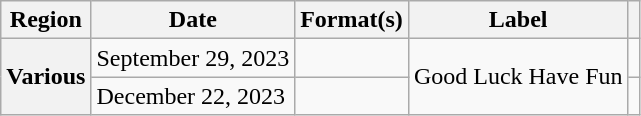<table class="wikitable plainrowheaders">
<tr>
<th scope="col">Region</th>
<th scope="col">Date</th>
<th scope="col">Format(s)</th>
<th scope="col">Label</th>
<th scope="col"></th>
</tr>
<tr>
<th scope="row" rowspan="2">Various</th>
<td>September 29, 2023</td>
<td></td>
<td rowspan="2">Good Luck Have Fun</td>
<td style="text-align:center;"></td>
</tr>
<tr>
<td>December 22, 2023</td>
<td></td>
<td style="text-align:center;"></td>
</tr>
</table>
